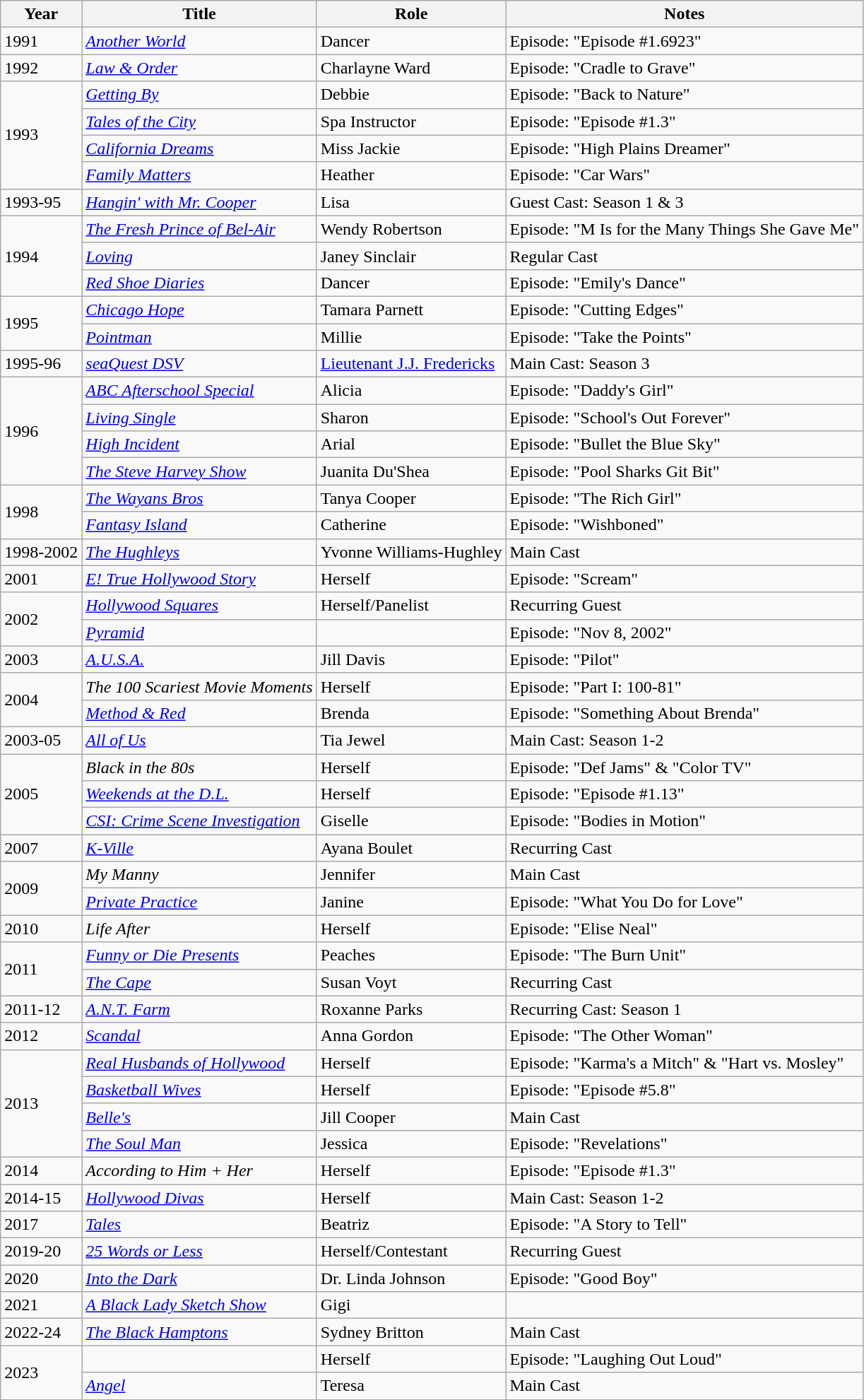<table class="wikitable sortable">
<tr>
<th>Year</th>
<th>Title</th>
<th>Role</th>
<th>Notes</th>
</tr>
<tr>
<td>1991</td>
<td><em><a href='#'>Another World</a></em></td>
<td>Dancer</td>
<td>Episode: "Episode #1.6923"</td>
</tr>
<tr>
<td>1992</td>
<td><em><a href='#'>Law & Order</a></em></td>
<td>Charlayne Ward</td>
<td>Episode: "Cradle to Grave"</td>
</tr>
<tr>
<td rowspan="4">1993</td>
<td><em><a href='#'>Getting By</a></em></td>
<td>Debbie</td>
<td>Episode: "Back to Nature"</td>
</tr>
<tr>
<td><em><a href='#'>Tales of the City</a></em></td>
<td>Spa Instructor</td>
<td>Episode: "Episode #1.3"</td>
</tr>
<tr>
<td><em><a href='#'>California Dreams</a></em></td>
<td>Miss Jackie</td>
<td>Episode: "High Plains Dreamer"</td>
</tr>
<tr>
<td><em><a href='#'>Family Matters</a></em></td>
<td>Heather</td>
<td>Episode: "Car Wars"</td>
</tr>
<tr>
<td>1993-95</td>
<td><em><a href='#'>Hangin' with Mr. Cooper</a></em></td>
<td>Lisa</td>
<td>Guest Cast: Season 1 & 3</td>
</tr>
<tr>
<td rowspan="3">1994</td>
<td><em><a href='#'>The Fresh Prince of Bel-Air</a></em></td>
<td>Wendy Robertson</td>
<td>Episode: "M Is for the Many Things She Gave Me"</td>
</tr>
<tr>
<td><em><a href='#'>Loving</a></em></td>
<td>Janey Sinclair</td>
<td>Regular Cast</td>
</tr>
<tr>
<td><em><a href='#'>Red Shoe Diaries</a></em></td>
<td>Dancer</td>
<td>Episode: "Emily's Dance"</td>
</tr>
<tr>
<td rowspan="2">1995</td>
<td><em><a href='#'>Chicago Hope</a></em></td>
<td>Tamara Parnett</td>
<td>Episode: "Cutting Edges"</td>
</tr>
<tr>
<td><em><a href='#'>Pointman</a></em></td>
<td>Millie</td>
<td>Episode: "Take the Points"</td>
</tr>
<tr>
<td>1995-96</td>
<td><em><a href='#'>seaQuest DSV</a></em></td>
<td><a href='#'>Lieutenant J.J. Fredericks</a></td>
<td>Main Cast: Season 3</td>
</tr>
<tr>
<td rowspan="4">1996</td>
<td><em><a href='#'>ABC Afterschool Special</a></em></td>
<td>Alicia</td>
<td>Episode: "Daddy's Girl"</td>
</tr>
<tr>
<td><em><a href='#'>Living Single</a></em></td>
<td>Sharon</td>
<td>Episode: "School's Out Forever"</td>
</tr>
<tr>
<td><em><a href='#'>High Incident</a></em></td>
<td>Arial</td>
<td>Episode: "Bullet the Blue Sky"</td>
</tr>
<tr>
<td><em><a href='#'>The Steve Harvey Show</a></em></td>
<td>Juanita Du'Shea</td>
<td>Episode: "Pool Sharks Git Bit"</td>
</tr>
<tr>
<td rowspan="2">1998</td>
<td><em><a href='#'>The Wayans Bros</a></em></td>
<td>Tanya Cooper</td>
<td>Episode: "The Rich Girl"</td>
</tr>
<tr>
<td><em><a href='#'>Fantasy Island</a></em></td>
<td>Catherine</td>
<td>Episode: "Wishboned"</td>
</tr>
<tr>
<td>1998-2002</td>
<td><em><a href='#'>The Hughleys</a></em></td>
<td>Yvonne Williams-Hughley</td>
<td>Main Cast</td>
</tr>
<tr>
<td>2001</td>
<td><em><a href='#'>E! True Hollywood Story</a></em></td>
<td>Herself</td>
<td>Episode: "Scream"</td>
</tr>
<tr>
<td rowspan="2">2002</td>
<td><em><a href='#'>Hollywood Squares</a></em></td>
<td>Herself/Panelist</td>
<td>Recurring Guest</td>
</tr>
<tr>
<td><em><a href='#'>Pyramid</a></em></td>
<td></td>
<td>Episode: "Nov 8, 2002"</td>
</tr>
<tr>
<td>2003</td>
<td><em><a href='#'>A.U.S.A.</a></em></td>
<td>Jill Davis</td>
<td>Episode: "Pilot"</td>
</tr>
<tr>
<td rowspan="2">2004</td>
<td><em>The 100 Scariest Movie Moments</em></td>
<td>Herself</td>
<td>Episode: "Part I: 100-81"</td>
</tr>
<tr>
<td><em><a href='#'>Method & Red</a></em></td>
<td>Brenda</td>
<td>Episode: "Something About Brenda"</td>
</tr>
<tr>
<td>2003-05</td>
<td><em><a href='#'>All of Us</a></em></td>
<td>Tia Jewel</td>
<td>Main Cast: Season 1-2</td>
</tr>
<tr>
<td rowspan="3">2005</td>
<td><em>Black in the 80s</em></td>
<td>Herself</td>
<td>Episode: "Def Jams" & "Color TV"</td>
</tr>
<tr>
<td><em><a href='#'>Weekends at the D.L.</a></em></td>
<td>Herself</td>
<td>Episode: "Episode #1.13"</td>
</tr>
<tr>
<td><em><a href='#'>CSI: Crime Scene Investigation</a></em></td>
<td>Giselle</td>
<td>Episode: "Bodies in Motion"</td>
</tr>
<tr>
<td>2007</td>
<td><em><a href='#'>K-Ville</a></em></td>
<td>Ayana Boulet</td>
<td>Recurring Cast</td>
</tr>
<tr>
<td rowspan="2">2009</td>
<td><em>My Manny</em></td>
<td>Jennifer</td>
<td>Main Cast</td>
</tr>
<tr>
<td><em><a href='#'>Private Practice</a></em></td>
<td>Janine</td>
<td>Episode: "What You Do for Love"</td>
</tr>
<tr>
<td>2010</td>
<td><em>Life After</em></td>
<td>Herself</td>
<td>Episode: "Elise Neal"</td>
</tr>
<tr>
<td rowspan="2">2011</td>
<td><em><a href='#'>Funny or Die Presents</a></em></td>
<td>Peaches</td>
<td>Episode: "The Burn Unit"</td>
</tr>
<tr>
<td><em><a href='#'>The Cape</a></em></td>
<td>Susan Voyt</td>
<td>Recurring Cast</td>
</tr>
<tr>
<td>2011-12</td>
<td><em><a href='#'>A.N.T. Farm</a></em></td>
<td>Roxanne Parks</td>
<td>Recurring Cast: Season 1</td>
</tr>
<tr>
<td>2012</td>
<td><em><a href='#'>Scandal</a></em></td>
<td>Anna Gordon</td>
<td>Episode: "The Other Woman"</td>
</tr>
<tr>
<td rowspan="4">2013</td>
<td><em><a href='#'>Real Husbands of Hollywood</a></em></td>
<td>Herself</td>
<td>Episode: "Karma's a Mitch" & "Hart vs. Mosley"</td>
</tr>
<tr>
<td><em><a href='#'>Basketball Wives</a></em></td>
<td>Herself</td>
<td>Episode: "Episode #5.8"</td>
</tr>
<tr>
<td><em><a href='#'>Belle's</a></em></td>
<td>Jill Cooper</td>
<td>Main Cast</td>
</tr>
<tr>
<td><em><a href='#'>The Soul Man</a></em></td>
<td>Jessica</td>
<td>Episode: "Revelations"</td>
</tr>
<tr>
<td>2014</td>
<td><em>According to Him + Her</em></td>
<td>Herself</td>
<td>Episode: "Episode #1.3"</td>
</tr>
<tr>
<td>2014-15</td>
<td><em><a href='#'>Hollywood Divas</a></em></td>
<td>Herself</td>
<td>Main Cast: Season 1-2</td>
</tr>
<tr>
<td>2017</td>
<td><em><a href='#'>Tales</a></em></td>
<td>Beatriz</td>
<td>Episode: "A Story to Tell"</td>
</tr>
<tr>
<td>2019-20</td>
<td><em><a href='#'>25 Words or Less</a></em></td>
<td>Herself/Contestant</td>
<td>Recurring Guest</td>
</tr>
<tr>
<td>2020</td>
<td><em><a href='#'>Into the Dark</a></em></td>
<td>Dr. Linda Johnson</td>
<td>Episode: "Good Boy"</td>
</tr>
<tr>
<td>2021</td>
<td><em><a href='#'>A Black Lady Sketch Show</a></em></td>
<td>Gigi</td>
<td></td>
</tr>
<tr>
<td>2022-24</td>
<td><em><a href='#'>The Black Hamptons</a></em></td>
<td>Sydney Britton</td>
<td>Main Cast</td>
</tr>
<tr>
<td rowspan="2">2023</td>
<td></td>
<td>Herself</td>
<td>Episode: "Laughing Out Loud"</td>
</tr>
<tr>
<td><em><a href='#'>Angel</a></em></td>
<td>Teresa</td>
<td>Main Cast</td>
</tr>
</table>
